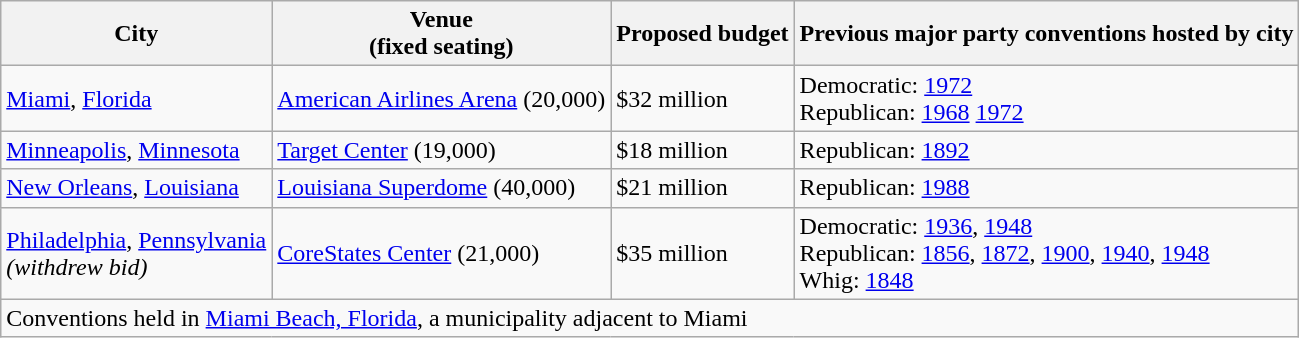<table class="wikitable">
<tr>
<th>City</th>
<th>Venue<br>(fixed seating)</th>
<th>Proposed budget</th>
<th>Previous major party conventions hosted by city</th>
</tr>
<tr>
<td><a href='#'>Miami</a>, <a href='#'>Florida</a></td>
<td><a href='#'>American Airlines Arena</a> (20,000)</td>
<td>$32 million</td>
<td>Democratic: <a href='#'>1972</a><br>Republican: <a href='#'>1968</a> <a href='#'>1972</a></td>
</tr>
<tr>
<td><a href='#'>Minneapolis</a>, <a href='#'>Minnesota</a></td>
<td><a href='#'>Target Center</a> (19,000)</td>
<td>$18 million</td>
<td>Republican: <a href='#'>1892</a></td>
</tr>
<tr>
<td><a href='#'>New Orleans</a>, <a href='#'>Louisiana</a></td>
<td><a href='#'>Louisiana Superdome</a> (40,000)</td>
<td>$21 million</td>
<td>Republican: <a href='#'>1988</a></td>
</tr>
<tr>
<td><a href='#'>Philadelphia</a>, <a href='#'>Pennsylvania</a><br><em>(withdrew bid)</em></td>
<td><a href='#'>CoreStates Center</a> (21,000)</td>
<td>$35 million</td>
<td>Democratic: <a href='#'>1936</a>, <a href='#'>1948</a><br>Republican: <a href='#'>1856</a>, <a href='#'>1872</a>, <a href='#'>1900</a>, <a href='#'>1940</a>, <a href='#'>1948</a><br>Whig: <a href='#'>1848</a></td>
</tr>
<tr>
<td colspan=4>Conventions held in <a href='#'>Miami Beach, Florida</a>, a municipality adjacent to Miami</td>
</tr>
</table>
